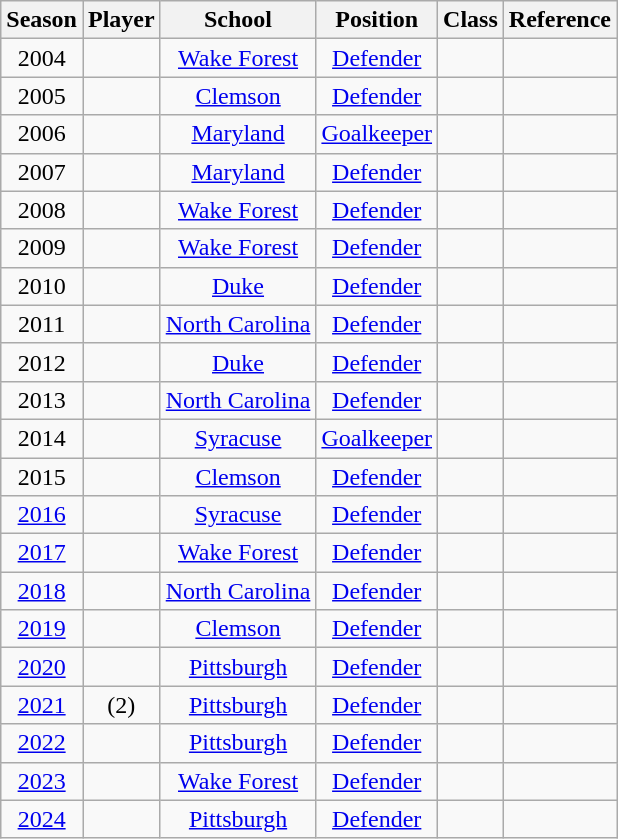<table class="wikitable sortable">
<tr>
<th>Season</th>
<th>Player</th>
<th>School</th>
<th>Position</th>
<th>Class</th>
<th class="unsortable">Reference</th>
</tr>
<tr>
<td align="center">2004</td>
<td align="center"></td>
<td align="center"><a href='#'>Wake Forest</a></td>
<td align="center"><a href='#'>Defender</a></td>
<td align="center"></td>
<td align="center"></td>
</tr>
<tr>
<td align="center">2005</td>
<td align="center"></td>
<td align="center"><a href='#'>Clemson</a></td>
<td align="center"><a href='#'>Defender</a></td>
<td align="center"></td>
<td align="center"></td>
</tr>
<tr>
<td align="center">2006</td>
<td align="center"></td>
<td align="center"><a href='#'>Maryland</a></td>
<td align="center"><a href='#'>Goalkeeper</a></td>
<td align="center"></td>
<td align="center"></td>
</tr>
<tr>
<td align="center">2007</td>
<td align="center"></td>
<td align="center"><a href='#'>Maryland</a></td>
<td align="center"><a href='#'>Defender</a></td>
<td align="center"></td>
<td align="center"></td>
</tr>
<tr>
<td align="center">2008</td>
<td align="center"></td>
<td align="center"><a href='#'>Wake Forest</a></td>
<td align="center"><a href='#'>Defender</a></td>
<td align="center"></td>
<td align="center"></td>
</tr>
<tr>
<td align="center">2009</td>
<td align="center"></td>
<td align="center"><a href='#'>Wake Forest</a></td>
<td align="center"><a href='#'>Defender</a></td>
<td align="center"></td>
<td align="center"></td>
</tr>
<tr>
<td align="center">2010</td>
<td align="center"></td>
<td align="center"><a href='#'>Duke</a></td>
<td align="center"><a href='#'>Defender</a></td>
<td align="center"></td>
<td align="center"></td>
</tr>
<tr>
<td align="center">2011</td>
<td align="center"></td>
<td align="center"><a href='#'>North Carolina</a></td>
<td align="center"><a href='#'>Defender</a></td>
<td align="center"></td>
<td align="center"></td>
</tr>
<tr>
<td align="center">2012</td>
<td align="center"></td>
<td align="center"><a href='#'>Duke</a></td>
<td align="center"><a href='#'>Defender</a></td>
<td align="center"></td>
<td align="center"></td>
</tr>
<tr>
<td align="center">2013</td>
<td align="center"></td>
<td align="center"><a href='#'>North Carolina</a></td>
<td align="center"><a href='#'>Defender</a></td>
<td align="center"></td>
<td align="center"></td>
</tr>
<tr>
<td align="center">2014</td>
<td align="center"></td>
<td align="center"><a href='#'>Syracuse</a></td>
<td align="center"><a href='#'>Goalkeeper</a></td>
<td align="center"></td>
<td align="center"></td>
</tr>
<tr>
<td align="center">2015</td>
<td align="center"></td>
<td align="center"><a href='#'>Clemson</a></td>
<td align="center"><a href='#'>Defender</a></td>
<td align="center"></td>
<td align="center"></td>
</tr>
<tr>
<td align="center"><a href='#'>2016</a></td>
<td align="center"></td>
<td align="center"><a href='#'>Syracuse</a></td>
<td align="center"><a href='#'>Defender</a></td>
<td align="center"></td>
<td align="center"></td>
</tr>
<tr>
<td align="center"><a href='#'>2017</a></td>
<td align="center"></td>
<td align="center"><a href='#'>Wake Forest</a></td>
<td align="center"><a href='#'>Defender</a></td>
<td align="center"></td>
<td align="center"></td>
</tr>
<tr>
<td align="center"><a href='#'>2018</a></td>
<td align="center"></td>
<td align="center"><a href='#'>North Carolina</a></td>
<td align="center"><a href='#'>Defender</a></td>
<td align="center"></td>
<td align="center"></td>
</tr>
<tr>
<td align="center"><a href='#'>2019</a></td>
<td align="center"></td>
<td align="center"><a href='#'>Clemson</a></td>
<td align="center"><a href='#'>Defender</a></td>
<td align="center"></td>
<td align="center"></td>
</tr>
<tr>
<td align="center"><a href='#'>2020</a></td>
<td align="center"></td>
<td align="center"><a href='#'>Pittsburgh</a></td>
<td align="center"><a href='#'>Defender</a></td>
<td align="center"></td>
<td align="center"></td>
</tr>
<tr>
<td align="center"><a href='#'>2021</a></td>
<td align="center"> (2)</td>
<td align="center"><a href='#'>Pittsburgh</a></td>
<td align="center"><a href='#'>Defender</a></td>
<td align="center"></td>
<td align="center"></td>
</tr>
<tr>
<td align="center"><a href='#'>2022</a></td>
<td align="center"></td>
<td align="center"><a href='#'>Pittsburgh</a></td>
<td align="center"><a href='#'>Defender</a></td>
<td align="center"></td>
<td align="center"></td>
</tr>
<tr>
<td align="center"><a href='#'>2023</a></td>
<td align="center"></td>
<td align="center"><a href='#'>Wake Forest</a></td>
<td align="center"><a href='#'>Defender</a></td>
<td align="center"></td>
<td align="center"></td>
</tr>
<tr>
<td align="center"><a href='#'>2024</a></td>
<td align="center"></td>
<td align="center"><a href='#'>Pittsburgh</a></td>
<td align="center"><a href='#'>Defender</a></td>
<td align="center"></td>
<td align="center"></td>
</tr>
</table>
